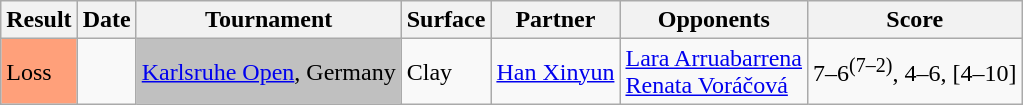<table class="sortable wikitable">
<tr>
<th>Result</th>
<th>Date</th>
<th>Tournament</th>
<th>Surface</th>
<th>Partner</th>
<th>Opponents</th>
<th class="unsortable">Score</th>
</tr>
<tr>
<td style="background:#ffa07a;">Loss</td>
<td><a href='#'></a></td>
<td style="background:silver;"><a href='#'>Karlsruhe Open</a>, Germany</td>
<td>Clay</td>
<td> <a href='#'>Han Xinyun</a></td>
<td> <a href='#'>Lara Arruabarrena</a> <br>  <a href='#'>Renata Voráčová</a></td>
<td>7–6<sup>(7–2)</sup>, 4–6, [4–10]</td>
</tr>
</table>
